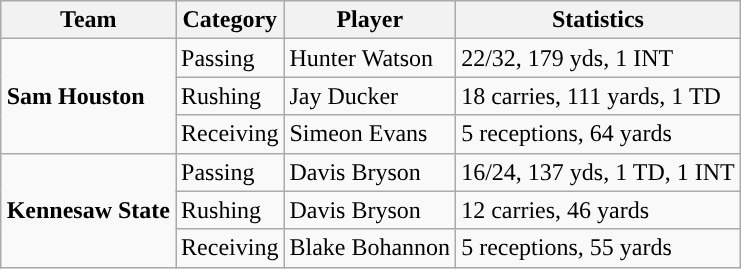<table class="wikitable" style="float: right;">
<tr>
<th>Team</th>
<th>Category</th>
<th>Player</th>
<th>Statistics</th>
</tr>
<tr>
<td rowspan=3><strong>Sam Houston</strong></td>
<td>Passing</td>
<td>Hunter Watson</td>
<td>22/32, 179 yds, 1 INT</td>
</tr>
<tr>
<td>Rushing</td>
<td>Jay Ducker</td>
<td>18 carries, 111 yards, 1 TD</td>
</tr>
<tr>
<td>Receiving</td>
<td>Simeon Evans</td>
<td>5 receptions, 64 yards</td>
</tr>
<tr>
<td rowspan=3><strong>Kennesaw State</strong></td>
<td>Passing</td>
<td>Davis Bryson</td>
<td>16/24, 137 yds, 1 TD, 1 INT</td>
</tr>
<tr>
<td>Rushing</td>
<td>Davis Bryson</td>
<td>12 carries, 46 yards</td>
</tr>
<tr>
<td>Receiving</td>
<td>Blake Bohannon</td>
<td>5 receptions, 55 yards</td>
</tr>
</table>
